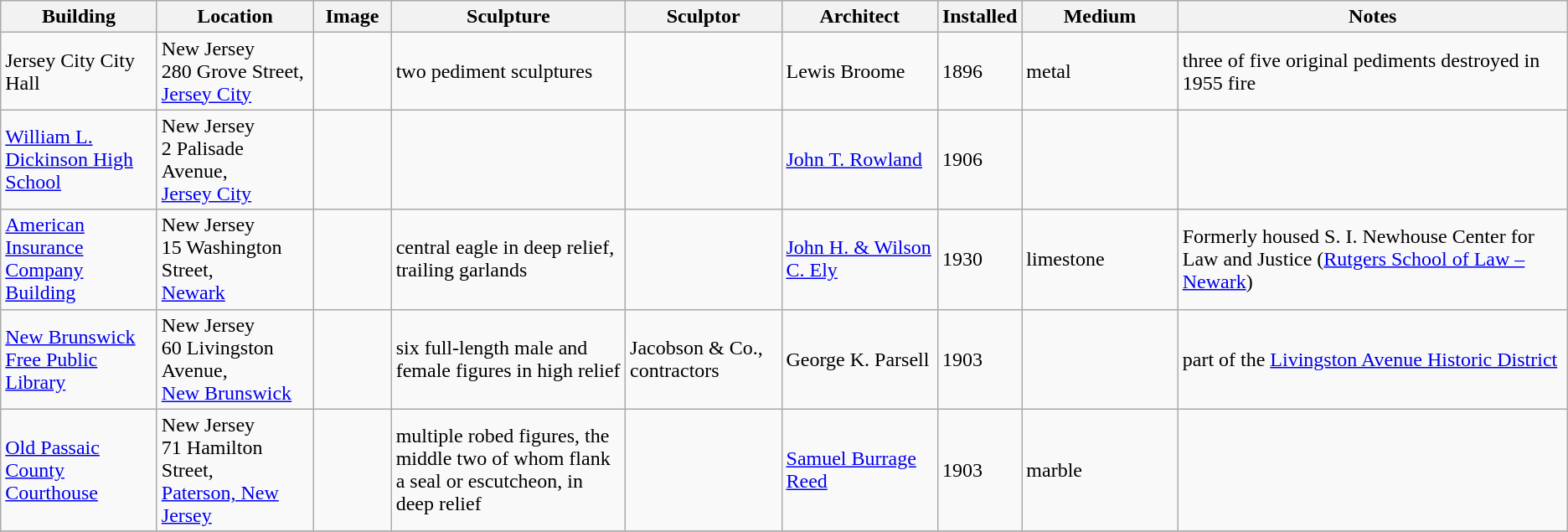<table class="wikitable sortable">
<tr>
<th width="10%">Building</th>
<th width="10%">Location</th>
<th width="5%">Image</th>
<th width="15%">Sculpture</th>
<th width="10%">Sculptor</th>
<th width="10%">Architect</th>
<th width="5%">Installed</th>
<th width="10%">Medium</th>
<th width="25%">Notes</th>
</tr>
<tr>
<td>Jersey City City Hall</td>
<td>New Jersey<br>280 Grove Street,<br><a href='#'>Jersey City</a></td>
<td></td>
<td>two pediment sculptures</td>
<td></td>
<td>Lewis Broome</td>
<td>1896</td>
<td>metal</td>
<td>three of five original pediments destroyed in 1955 fire</td>
</tr>
<tr>
<td><a href='#'>William L. Dickinson High School</a></td>
<td>New Jersey<br>2 Palisade Avenue,<br><a href='#'>Jersey City</a></td>
<td></td>
<td></td>
<td></td>
<td><a href='#'>John T. Rowland</a></td>
<td>1906</td>
<td></td>
<td></td>
</tr>
<tr>
<td><a href='#'>American Insurance Company Building</a></td>
<td>New Jersey<br>15 Washington Street,<br><a href='#'>Newark</a></td>
<td></td>
<td>central eagle in deep relief, trailing garlands</td>
<td></td>
<td><a href='#'>John H. & Wilson C. Ely</a></td>
<td>1930</td>
<td>limestone</td>
<td>Formerly housed S. I. Newhouse Center for Law and Justice (<a href='#'>Rutgers School of Law – Newark</a>)</td>
</tr>
<tr>
<td><a href='#'>New Brunswick Free Public Library</a></td>
<td>New Jersey<br>60 Livingston Avenue,<br><a href='#'>New Brunswick</a></td>
<td></td>
<td>six full-length male and female figures in high relief</td>
<td>Jacobson & Co., contractors</td>
<td>George K. Parsell</td>
<td>1903</td>
<td></td>
<td>part of the <a href='#'>Livingston Avenue Historic District</a></td>
</tr>
<tr>
<td><a href='#'>Old Passaic County Courthouse</a></td>
<td>New Jersey<br>71 Hamilton Street,<br><a href='#'>Paterson, New Jersey</a></td>
<td></td>
<td>multiple robed figures, the middle two of whom flank a seal or escutcheon, in deep relief</td>
<td></td>
<td><a href='#'>Samuel Burrage Reed</a></td>
<td>1903</td>
<td>marble</td>
<td></td>
</tr>
<tr>
</tr>
</table>
